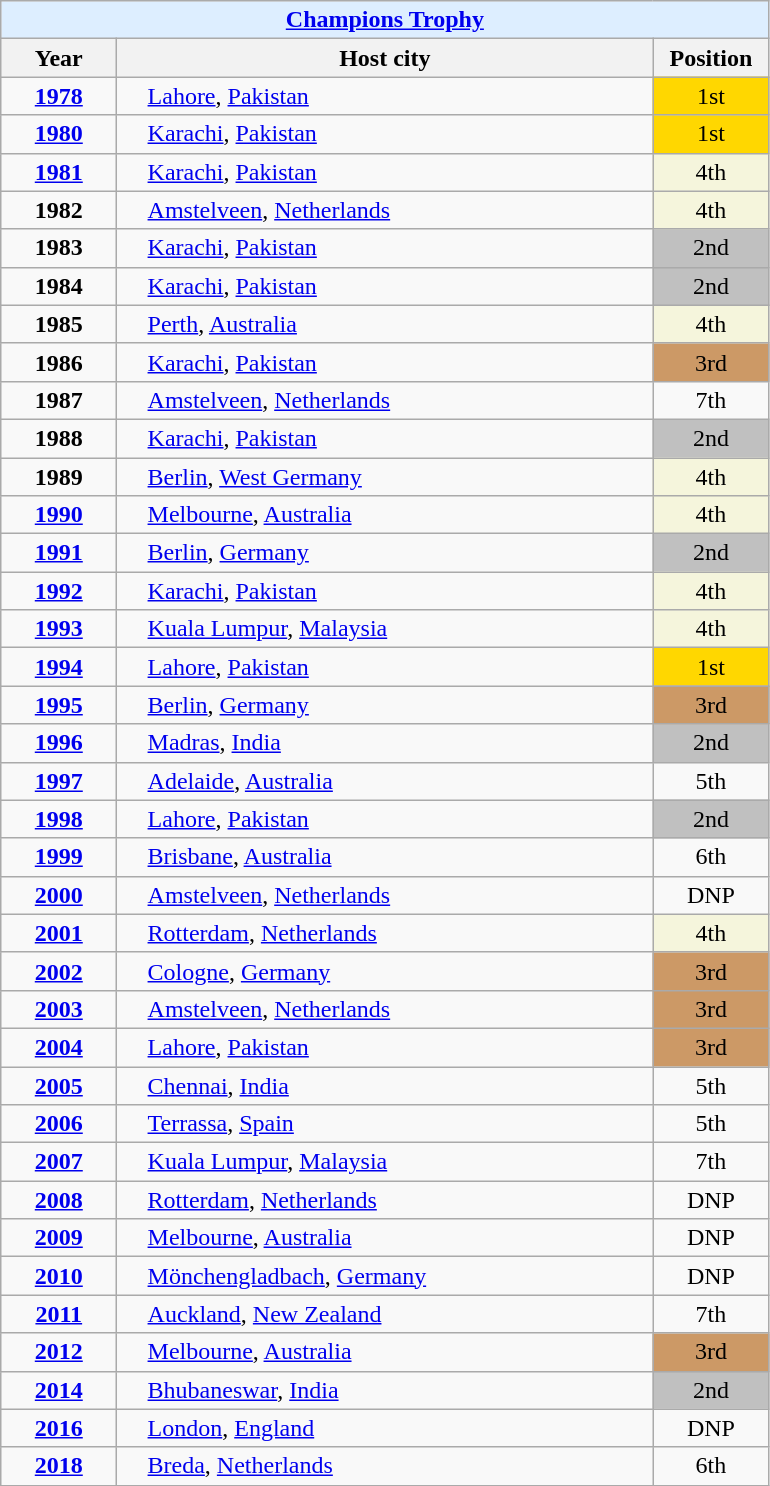<table class="wikitable" style="text-align: center;">
<tr>
<th colspan=3 style="background-color: #ddeeff;"><a href='#'>Champions Trophy</a></th>
</tr>
<tr>
<th style="width: 70px;">Year</th>
<th style="width: 350px;">Host city</th>
<th style="width: 70px;">Position</th>
</tr>
<tr>
<td><strong><a href='#'>1978</a></strong></td>
<td style="text-align: left; padding-left: 20px;"> <a href='#'>Lahore</a>, <a href='#'>Pakistan</a></td>
<td style="background-color: gold">1st</td>
</tr>
<tr>
<td><strong><a href='#'>1980</a></strong></td>
<td style="text-align: left; padding-left: 20px;"> <a href='#'>Karachi</a>, <a href='#'>Pakistan</a></td>
<td style="background-color: gold">1st</td>
</tr>
<tr>
<td><strong><a href='#'>1981</a></strong></td>
<td style="text-align: left; padding-left: 20px;"> <a href='#'>Karachi</a>, <a href='#'>Pakistan</a></td>
<td style="background-color: beige">4th</td>
</tr>
<tr>
<td><strong>1982</strong></td>
<td style="text-align: left; padding-left: 20px;"> <a href='#'>Amstelveen</a>, <a href='#'>Netherlands</a></td>
<td style="background-color: beige">4th</td>
</tr>
<tr>
<td><strong>1983</strong></td>
<td style="text-align: left; padding-left: 20px;"> <a href='#'>Karachi</a>, <a href='#'>Pakistan</a></td>
<td style="background-color: silver">2nd</td>
</tr>
<tr>
<td><strong>1984</strong></td>
<td style="text-align: left; padding-left: 20px;"> <a href='#'>Karachi</a>, <a href='#'>Pakistan</a></td>
<td style="background-color: silver">2nd</td>
</tr>
<tr>
<td><strong>1985</strong></td>
<td style="text-align: left; padding-left: 20px;"> <a href='#'>Perth</a>, <a href='#'>Australia</a></td>
<td style="background-color: beige">4th</td>
</tr>
<tr>
<td><strong>1986</strong></td>
<td style="text-align: left; padding-left: 20px;"> <a href='#'>Karachi</a>, <a href='#'>Pakistan</a></td>
<td style="background-color: #cc9966;">3rd</td>
</tr>
<tr>
<td><strong>1987</strong></td>
<td style="text-align: left; padding-left: 20px;"> <a href='#'>Amstelveen</a>, <a href='#'>Netherlands</a></td>
<td>7th</td>
</tr>
<tr>
<td><strong>1988</strong></td>
<td style="text-align: left; padding-left: 20px;"> <a href='#'>Karachi</a>, <a href='#'>Pakistan</a></td>
<td style="background-color: silver;">2nd</td>
</tr>
<tr>
<td><strong>1989</strong></td>
<td style="text-align: left; padding-left: 20px;"> <a href='#'>Berlin</a>, <a href='#'>West Germany</a></td>
<td style="background-color: beige;">4th</td>
</tr>
<tr>
<td><strong><a href='#'>1990</a></strong></td>
<td style="text-align: left; padding-left: 20px;"> <a href='#'>Melbourne</a>, <a href='#'>Australia</a></td>
<td style="background-color: beige;">4th</td>
</tr>
<tr>
<td><strong><a href='#'>1991</a></strong></td>
<td style="text-align: left; padding-left: 20px;"> <a href='#'>Berlin</a>, <a href='#'>Germany</a></td>
<td style="background-color: silver">2nd</td>
</tr>
<tr>
<td><strong><a href='#'>1992</a></strong></td>
<td style="text-align: left; padding-left: 20px;"> <a href='#'>Karachi</a>, <a href='#'>Pakistan</a></td>
<td style="background-color: beige;">4th</td>
</tr>
<tr>
<td><strong><a href='#'>1993</a></strong></td>
<td style="text-align: left; padding-left: 20px;"> <a href='#'>Kuala Lumpur</a>, <a href='#'>Malaysia</a></td>
<td style="background-color: beige;">4th</td>
</tr>
<tr>
<td><strong><a href='#'>1994</a></strong></td>
<td style="text-align: left; padding-left: 20px;"> <a href='#'>Lahore</a>, <a href='#'>Pakistan</a></td>
<td style="background-color: gold">1st</td>
</tr>
<tr>
<td><strong><a href='#'>1995</a></strong></td>
<td style="text-align: left; padding-left: 20px;"> <a href='#'>Berlin</a>, <a href='#'>Germany</a></td>
<td style="background-color: #cc9966;">3rd</td>
</tr>
<tr>
<td><strong><a href='#'>1996</a></strong></td>
<td style="text-align: left; padding-left: 20px;"> <a href='#'>Madras</a>, <a href='#'>India</a></td>
<td style="background-color: silver">2nd</td>
</tr>
<tr>
<td><strong><a href='#'>1997</a></strong></td>
<td style="text-align: left; padding-left: 20px;"> <a href='#'>Adelaide</a>, <a href='#'>Australia</a></td>
<td>5th</td>
</tr>
<tr>
<td><strong><a href='#'>1998</a></strong></td>
<td style="text-align: left; padding-left: 20px;"> <a href='#'>Lahore</a>, <a href='#'>Pakistan</a></td>
<td style="background-color: silver">2nd</td>
</tr>
<tr>
<td><strong><a href='#'>1999</a></strong></td>
<td style="text-align: left; padding-left: 20px;"> <a href='#'>Brisbane</a>, <a href='#'>Australia</a></td>
<td>6th</td>
</tr>
<tr>
<td><strong><a href='#'>2000</a></strong></td>
<td style="text-align: left; padding-left: 20px;"> <a href='#'>Amstelveen</a>, <a href='#'>Netherlands</a></td>
<td>DNP</td>
</tr>
<tr>
<td><strong><a href='#'>2001</a></strong></td>
<td style="text-align: left; padding-left: 20px;"> <a href='#'>Rotterdam</a>, <a href='#'>Netherlands</a></td>
<td style="background-color: beige;">4th</td>
</tr>
<tr>
<td><strong><a href='#'>2002</a></strong></td>
<td style="text-align: left; padding-left: 20px;"> <a href='#'>Cologne</a>, <a href='#'>Germany</a></td>
<td style="background-color: #cc9966;">3rd</td>
</tr>
<tr>
<td><strong><a href='#'>2003</a></strong></td>
<td style="text-align: left; padding-left: 20px;"> <a href='#'>Amstelveen</a>, <a href='#'>Netherlands</a></td>
<td style="background-color: #cc9966;">3rd</td>
</tr>
<tr>
<td><strong><a href='#'>2004</a></strong></td>
<td style="text-align: left; padding-left: 20px;"> <a href='#'>Lahore</a>, <a href='#'>Pakistan</a></td>
<td style="background-color: #cc9966;">3rd</td>
</tr>
<tr>
<td><strong><a href='#'>2005</a></strong></td>
<td style="text-align: left; padding-left: 20px;"> <a href='#'>Chennai</a>, <a href='#'>India</a></td>
<td>5th</td>
</tr>
<tr>
<td><strong><a href='#'>2006</a></strong></td>
<td style="text-align: left; padding-left: 20px;"> <a href='#'>Terrassa</a>, <a href='#'>Spain</a></td>
<td>5th</td>
</tr>
<tr>
<td><strong><a href='#'>2007</a></strong></td>
<td style="text-align: left; padding-left: 20px;"> <a href='#'>Kuala Lumpur</a>, <a href='#'>Malaysia</a></td>
<td>7th</td>
</tr>
<tr>
<td><strong><a href='#'>2008</a></strong></td>
<td style="text-align: left; padding-left: 20px;"> <a href='#'>Rotterdam</a>, <a href='#'>Netherlands</a></td>
<td>DNP</td>
</tr>
<tr>
<td><strong><a href='#'>2009</a></strong></td>
<td style="text-align: left; padding-left: 20px;"> <a href='#'>Melbourne</a>, <a href='#'>Australia</a></td>
<td>DNP</td>
</tr>
<tr>
<td><strong><a href='#'>2010</a></strong></td>
<td style="text-align: left; padding-left: 20px;"> <a href='#'>Mönchengladbach</a>, <a href='#'>Germany</a></td>
<td>DNP</td>
</tr>
<tr>
<td><strong><a href='#'>2011</a></strong></td>
<td style="text-align: left; padding-left: 20px;"> <a href='#'>Auckland</a>, <a href='#'>New Zealand</a></td>
<td>7th</td>
</tr>
<tr>
<td><strong><a href='#'>2012</a></strong></td>
<td style="text-align: left; padding-left: 20px;"> <a href='#'>Melbourne</a>, <a href='#'>Australia</a></td>
<td style="background-color: #cc9966;">3rd</td>
</tr>
<tr>
<td><strong><a href='#'>2014</a></strong></td>
<td style="text-align: left; padding-left: 20px;"> <a href='#'>Bhubaneswar</a>, <a href='#'>India</a></td>
<td style="background-color: silver">2nd</td>
</tr>
<tr>
<td><strong><a href='#'>2016</a></strong></td>
<td style="text-align: left; padding-left: 20px;"> <a href='#'>London</a>, <a href='#'>England</a></td>
<td>DNP</td>
</tr>
<tr>
<td><strong><a href='#'>2018</a></strong></td>
<td style="text-align: left; padding-left: 20px;"> <a href='#'>Breda</a>, <a href='#'>Netherlands</a></td>
<td>6th</td>
</tr>
</table>
